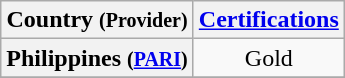<table class="wikitable sortable plainrowheaders">
<tr>
<th>Country <small>(Provider)</small></th>
<th><a href='#'>Certifications</a></th>
</tr>
<tr>
<th scope=row>Philippines <small>(<a href='#'>PARI</a>)</small></th>
<td style="text-align:center;">Gold</td>
</tr>
<tr>
</tr>
</table>
